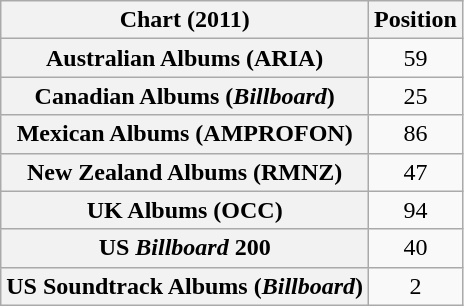<table class="wikitable sortable plainrowheaders" style="text-align:center">
<tr>
<th scope="col">Chart (2011)</th>
<th scope="col">Position</th>
</tr>
<tr>
<th scope="row">Australian Albums (ARIA)</th>
<td>59</td>
</tr>
<tr>
<th scope="row">Canadian Albums (<em>Billboard</em>)</th>
<td>25</td>
</tr>
<tr>
<th scope="row">Mexican Albums (AMPROFON)</th>
<td>86</td>
</tr>
<tr>
<th scope="row">New Zealand Albums (RMNZ)</th>
<td>47</td>
</tr>
<tr>
<th scope="row">UK Albums (OCC)</th>
<td>94</td>
</tr>
<tr>
<th scope="row">US <em>Billboard</em> 200</th>
<td>40</td>
</tr>
<tr>
<th scope="row">US Soundtrack Albums (<em>Billboard</em>)</th>
<td>2</td>
</tr>
</table>
